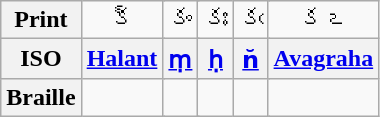<table class="wikitable Unicode" style="text-align:center;">
<tr>
<th>Print</th>
<td colspan=2>క్</td>
<td colspan=2>కం</td>
<td colspan=2>కః</td>
<td colspan=2>కఁ</td>
<td colspan=2>కఽ</td>
</tr>
<tr>
<th>ISO</th>
<th colspan=2><a href='#'>Halant</a></th>
<th colspan=2><a href='#'>ṃ</a></th>
<th colspan=2><a href='#'>ḥ</a></th>
<th colspan=2><a href='#'>n̆</a></th>
<th colspan=2><a href='#'>Avagraha</a></th>
</tr>
<tr>
<th>Braille</th>
<td colspan=2></td>
<td colspan=2></td>
<td colspan=2></td>
<td colspan=2></td>
<td colspan=2></td>
</tr>
</table>
